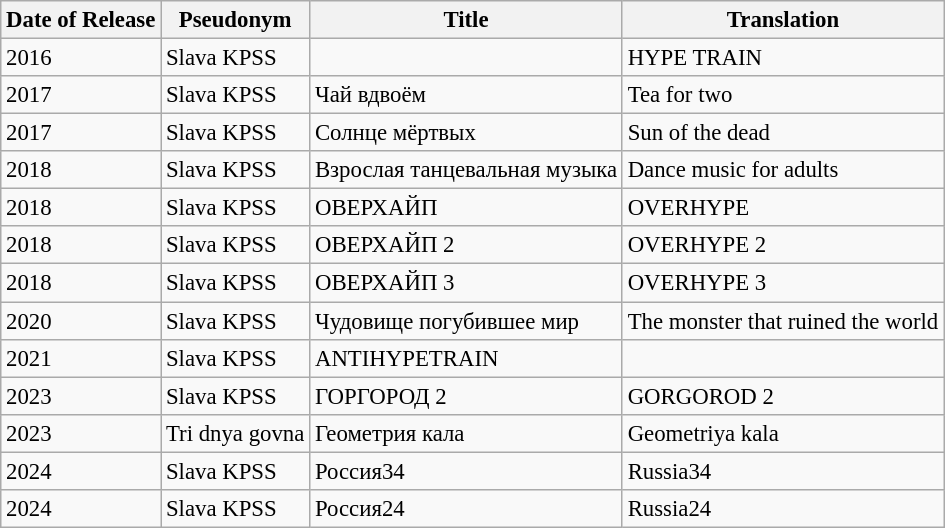<table class="wikitable" style="font-size:95%;">
<tr>
<th>Date of Release</th>
<th>Pseudonym</th>
<th>Title</th>
<th>Translation</th>
</tr>
<tr>
<td>2016</td>
<td>Slava KPSS</td>
<td></td>
<td>HYPE TRAIN</td>
</tr>
<tr>
<td>2017</td>
<td>Slava KPSS</td>
<td>Чай вдвоём</td>
<td>Tea for two</td>
</tr>
<tr>
<td>2017</td>
<td>Slava KPSS</td>
<td>Солнце мёртвых</td>
<td>Sun of the dead</td>
</tr>
<tr>
<td>2018</td>
<td>Slava KPSS</td>
<td>Взрослая танцевальная музыка</td>
<td>Dance music for adults</td>
</tr>
<tr>
<td>2018</td>
<td>Slava KPSS</td>
<td>ОВЕРХАЙП</td>
<td>OVERHYPE</td>
</tr>
<tr>
<td>2018</td>
<td>Slava KPSS</td>
<td>ОВЕРХАЙП 2</td>
<td>OVERHYPE 2</td>
</tr>
<tr>
<td>2018</td>
<td>Slava KPSS</td>
<td>ОВЕРХАЙП 3</td>
<td>OVERHYPE 3</td>
</tr>
<tr>
<td>2020</td>
<td>Slava KPSS</td>
<td>Чудовище погубившее мир</td>
<td>The monster that ruined the world</td>
</tr>
<tr>
<td>2021</td>
<td>Slava KPSS</td>
<td>ANTIHYPETRAIN</td>
<td></td>
</tr>
<tr>
<td>2023</td>
<td>Slava KPSS</td>
<td>ГОРГОРОД 2</td>
<td>GORGOROD 2</td>
</tr>
<tr>
<td>2023</td>
<td>Tri dnya govna</td>
<td>Геометрия кала</td>
<td>Geometriya kala</td>
</tr>
<tr>
<td>2024</td>
<td>Slava KPSS</td>
<td>Россия34</td>
<td>Russia34</td>
</tr>
<tr>
<td>2024</td>
<td>Slava KPSS</td>
<td>Россия24</td>
<td>Russia24</td>
</tr>
</table>
